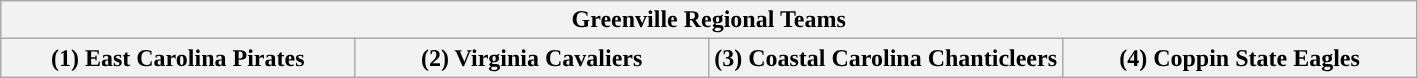<table class="wikitable">
<tr>
<th colspan=4>Greenville Regional Teams</th>
</tr>
<tr>
<th style="width: 25%; ">(1) East Carolina Pirates</th>
<th style="width: 25%; ">(2) Virginia Cavaliers</th>
<th style="width: 25%; ">(3) Coastal Carolina Chanticleers</th>
<th style="width: 25%; ">(4) Coppin State Eagles</th>
</tr>
</table>
